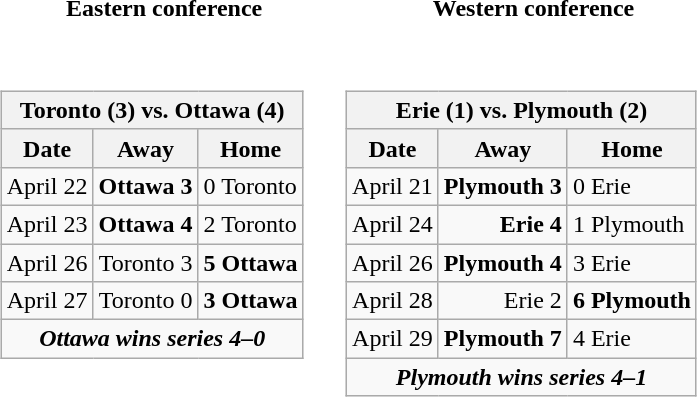<table cellspacing="10">
<tr>
<th>Eastern conference</th>
<th>Western conference</th>
</tr>
<tr>
<td valign="top"><br><table class="wikitable">
<tr>
<th bgcolor="#DDDDDD" colspan="4">Toronto (3) vs. Ottawa (4)</th>
</tr>
<tr>
<th>Date</th>
<th>Away</th>
<th>Home</th>
</tr>
<tr>
<td>April 22</td>
<td align="right"><strong>Ottawa 3</strong></td>
<td>0 Toronto</td>
</tr>
<tr>
<td>April 23</td>
<td align="right"><strong>Ottawa 4</strong></td>
<td>2 Toronto</td>
</tr>
<tr>
<td>April 26</td>
<td align="right">Toronto 3</td>
<td><strong>5 Ottawa</strong></td>
</tr>
<tr>
<td>April 27</td>
<td align="right">Toronto 0</td>
<td><strong>3 Ottawa</strong></td>
</tr>
<tr align="center">
<td colspan="4"><strong><em>Ottawa wins series 4–0</em></strong></td>
</tr>
</table>
</td>
<td valign="top"><br><table class="wikitable">
<tr>
<th bgcolor="#DDDDDD" colspan="4">Erie (1) vs. Plymouth (2)</th>
</tr>
<tr>
<th>Date</th>
<th>Away</th>
<th>Home</th>
</tr>
<tr>
<td>April 21</td>
<td align="right"><strong>Plymouth 3</strong></td>
<td>0 Erie</td>
</tr>
<tr>
<td>April 24</td>
<td align="right"><strong>Erie 4</strong></td>
<td>1 Plymouth</td>
</tr>
<tr>
<td>April 26</td>
<td align="right"><strong>Plymouth 4</strong></td>
<td>3 Erie</td>
</tr>
<tr>
<td>April 28</td>
<td align="right">Erie 2</td>
<td><strong>6 Plymouth</strong></td>
</tr>
<tr>
<td>April 29</td>
<td align="right"><strong>Plymouth 7</strong></td>
<td>4 Erie</td>
</tr>
<tr align="center">
<td colspan="4"><strong><em>Plymouth wins series 4–1</em></strong></td>
</tr>
</table>
</td>
</tr>
</table>
